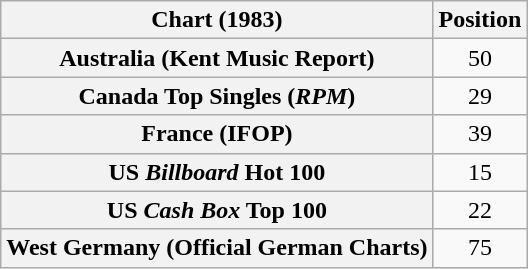<table class="wikitable plainrowheaders sortable">
<tr>
<th>Chart (1983)</th>
<th>Position</th>
</tr>
<tr>
<th scope="row">Australia (Kent Music Report)</th>
<td align="center">50</td>
</tr>
<tr>
<th scope="row">Canada Top Singles (<em>RPM</em>)</th>
<td align="center">29</td>
</tr>
<tr>
<th scope="row">France (IFOP)</th>
<td align="center">39</td>
</tr>
<tr>
<th scope="row">US <em>Billboard</em> Hot 100</th>
<td align="center">15</td>
</tr>
<tr>
<th scope="row">US <em>Cash Box</em> Top 100</th>
<td align="center">22</td>
</tr>
<tr>
<th scope="row">West Germany (Official German Charts)</th>
<td align="center">75</td>
</tr>
</table>
